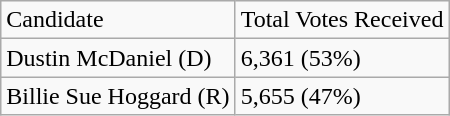<table class="wikitable">
<tr>
<td>Candidate</td>
<td>Total Votes Received</td>
</tr>
<tr>
<td>Dustin McDaniel (D)</td>
<td>6,361 (53%)</td>
</tr>
<tr>
<td>Billie Sue Hoggard (R)</td>
<td>5,655 (47%)</td>
</tr>
</table>
